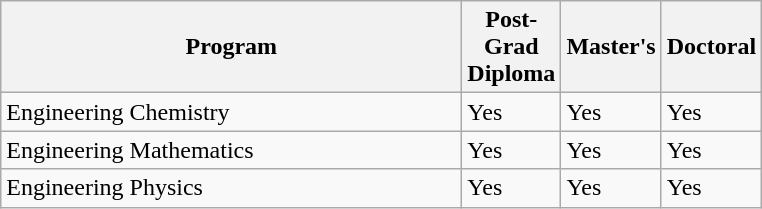<table class="wikitable">
<tr>
<th width="300">Program</th>
<th width="50">Post-Grad Diploma</th>
<th width="50">Master's</th>
<th width="50">Doctoral</th>
</tr>
<tr>
<td>Engineering Chemistry</td>
<td>Yes</td>
<td>Yes</td>
<td>Yes</td>
</tr>
<tr>
<td>Engineering Mathematics</td>
<td>Yes</td>
<td>Yes</td>
<td>Yes</td>
</tr>
<tr>
<td>Engineering Physics</td>
<td>Yes</td>
<td>Yes</td>
<td>Yes</td>
</tr>
</table>
